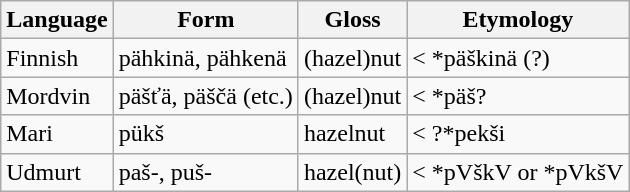<table class="wikitable">
<tr>
<th>Language</th>
<th>Form</th>
<th>Gloss</th>
<th>Etymology</th>
</tr>
<tr>
<td>Finnish</td>
<td>pähkinä, pähkenä</td>
<td>(hazel)nut</td>
<td>< *päškinä (?)</td>
</tr>
<tr>
<td>Mordvin</td>
<td>päšťä, päščä (etc.)</td>
<td>(hazel)nut</td>
<td>< *päš?</td>
</tr>
<tr>
<td>Mari</td>
<td>pükš</td>
<td>hazelnut</td>
<td>< ?*pekši</td>
</tr>
<tr>
<td>Udmurt</td>
<td>paš-, puš-</td>
<td>hazel(nut)</td>
<td>< *pVškV or *pVkšV</td>
</tr>
</table>
